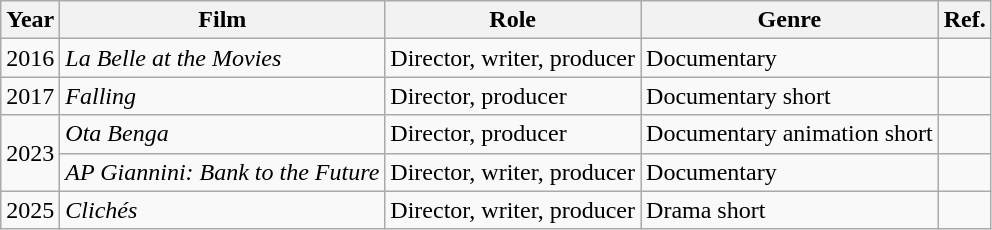<table class="wikitable">
<tr>
<th>Year</th>
<th>Film</th>
<th>Role</th>
<th>Genre</th>
<th>Ref.</th>
</tr>
<tr>
<td>2016</td>
<td><em>La Belle at the Movies</em></td>
<td>Director, writer, producer</td>
<td>Documentary</td>
<td></td>
</tr>
<tr>
<td>2017</td>
<td><em>Falling</em></td>
<td>Director, producer</td>
<td>Documentary short</td>
<td></td>
</tr>
<tr>
<td rowspan="2">2023</td>
<td><em>Ota Benga</em></td>
<td>Director, producer</td>
<td>Documentary animation short</td>
<td></td>
</tr>
<tr>
<td><em>AP Giannini: Bank to the Future</em></td>
<td>Director, writer, producer</td>
<td>Documentary</td>
<td></td>
</tr>
<tr>
<td>2025</td>
<td><em>Clichés</em></td>
<td>Director, writer, producer</td>
<td>Drama short</td>
<td></td>
</tr>
</table>
